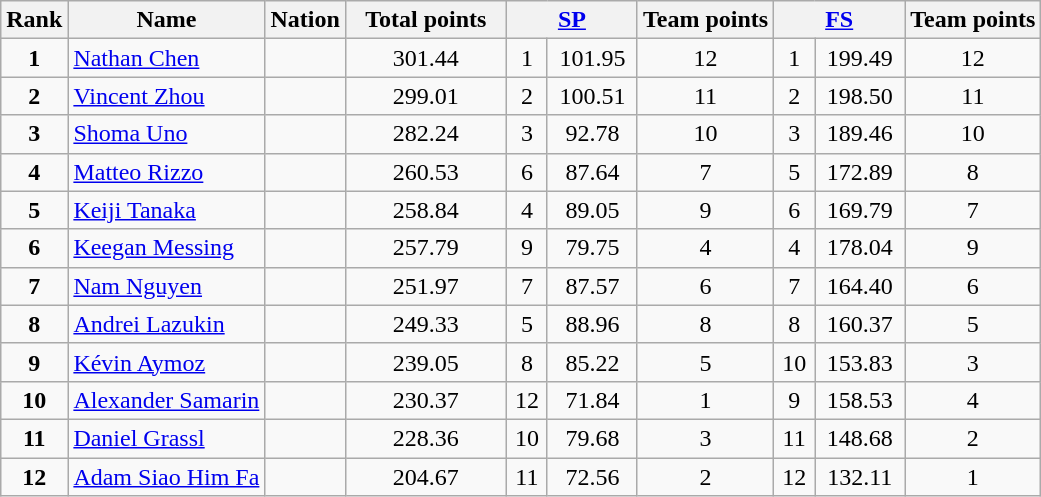<table class="wikitable sortable">
<tr>
<th>Rank</th>
<th>Name</th>
<th>Nation</th>
<th width="100">Total points</th>
<th width="80" colspan="2"><a href='#'>SP</a></th>
<th>Team points</th>
<th width="80" colspan="2"><a href='#'>FS</a></th>
<th>Team points</th>
</tr>
<tr>
<td style="text-align: center;"><strong>1</strong></td>
<td><a href='#'>Nathan Chen</a></td>
<td></td>
<td style="text-align: center;">301.44</td>
<td style="text-align: center;">1</td>
<td style="text-align: center;">101.95</td>
<td style="text-align: center;">12</td>
<td style="text-align: center;">1</td>
<td style="text-align: center;">199.49</td>
<td style="text-align: center;">12</td>
</tr>
<tr>
<td style="text-align: center;"><strong>2</strong></td>
<td><a href='#'>Vincent Zhou</a></td>
<td></td>
<td style="text-align: center;">299.01</td>
<td style="text-align: center;">2</td>
<td style="text-align: center;">100.51</td>
<td style="text-align: center;">11</td>
<td style="text-align: center;">2</td>
<td style="text-align: center;">198.50</td>
<td style="text-align: center;">11</td>
</tr>
<tr>
<td style="text-align: center;"><strong>3</strong></td>
<td><a href='#'>Shoma Uno</a></td>
<td></td>
<td style="text-align: center;">282.24</td>
<td style="text-align: center;">3</td>
<td style="text-align: center;">92.78</td>
<td style="text-align: center;">10</td>
<td style="text-align: center;">3</td>
<td style="text-align: center;">189.46</td>
<td style="text-align: center;">10</td>
</tr>
<tr>
<td style="text-align: center;"><strong>4</strong></td>
<td><a href='#'>Matteo Rizzo</a></td>
<td></td>
<td style="text-align: center;">260.53</td>
<td style="text-align: center;">6</td>
<td style="text-align: center;">87.64</td>
<td style="text-align: center;">7</td>
<td style="text-align: center;">5</td>
<td style="text-align: center;">172.89</td>
<td style="text-align: center;">8</td>
</tr>
<tr>
<td style="text-align: center;"><strong>5</strong></td>
<td><a href='#'>Keiji Tanaka</a></td>
<td></td>
<td style="text-align: center;">258.84</td>
<td style="text-align: center;">4</td>
<td style="text-align: center;">89.05</td>
<td style="text-align: center;">9</td>
<td style="text-align: center;">6</td>
<td style="text-align: center;">169.79</td>
<td style="text-align: center;">7</td>
</tr>
<tr>
<td style="text-align: center;"><strong>6</strong></td>
<td><a href='#'>Keegan Messing</a></td>
<td></td>
<td style="text-align: center;">257.79</td>
<td style="text-align: center;">9</td>
<td style="text-align: center;">79.75</td>
<td style="text-align: center;">4</td>
<td style="text-align: center;">4</td>
<td style="text-align: center;">178.04</td>
<td style="text-align: center;">9</td>
</tr>
<tr>
<td style="text-align: center;"><strong>7</strong></td>
<td><a href='#'>Nam Nguyen</a></td>
<td></td>
<td style="text-align: center;">251.97</td>
<td style="text-align: center;">7</td>
<td style="text-align: center;">87.57</td>
<td style="text-align: center;">6</td>
<td style="text-align: center;">7</td>
<td style="text-align: center;">164.40</td>
<td style="text-align: center;">6</td>
</tr>
<tr>
<td style="text-align: center;"><strong>8</strong></td>
<td><a href='#'>Andrei Lazukin</a></td>
<td></td>
<td style="text-align: center;">249.33</td>
<td style="text-align: center;">5</td>
<td style="text-align: center;">88.96</td>
<td style="text-align: center;">8</td>
<td style="text-align: center;">8</td>
<td style="text-align: center;">160.37</td>
<td style="text-align: center;">5</td>
</tr>
<tr>
<td style="text-align: center;"><strong>9</strong></td>
<td><a href='#'>Kévin Aymoz</a></td>
<td></td>
<td style="text-align: center;">239.05</td>
<td style="text-align: center;">8</td>
<td style="text-align: center;">85.22</td>
<td style="text-align: center;">5</td>
<td style="text-align: center;">10</td>
<td style="text-align: center;">153.83</td>
<td style="text-align: center;">3</td>
</tr>
<tr>
<td style="text-align: center;"><strong>10</strong></td>
<td><a href='#'>Alexander Samarin</a></td>
<td></td>
<td style="text-align: center;">230.37</td>
<td style="text-align: center;">12</td>
<td style="text-align: center;">71.84</td>
<td style="text-align: center;">1</td>
<td style="text-align: center;">9</td>
<td style="text-align: center;">158.53</td>
<td style="text-align: center;">4</td>
</tr>
<tr>
<td style="text-align: center;"><strong>11</strong></td>
<td><a href='#'>Daniel Grassl</a></td>
<td></td>
<td style="text-align: center;">228.36</td>
<td style="text-align: center;">10</td>
<td style="text-align: center;">79.68</td>
<td style="text-align: center;">3</td>
<td style="text-align: center;">11</td>
<td style="text-align: center;">148.68</td>
<td style="text-align: center;">2</td>
</tr>
<tr>
<td style="text-align: center;"><strong>12</strong></td>
<td><a href='#'>Adam Siao Him Fa</a></td>
<td></td>
<td style="text-align: center;">204.67</td>
<td style="text-align: center;">11</td>
<td style="text-align: center;">72.56</td>
<td style="text-align: center;">2</td>
<td style="text-align: center;">12</td>
<td style="text-align: center;">132.11</td>
<td style="text-align: center;">1</td>
</tr>
</table>
